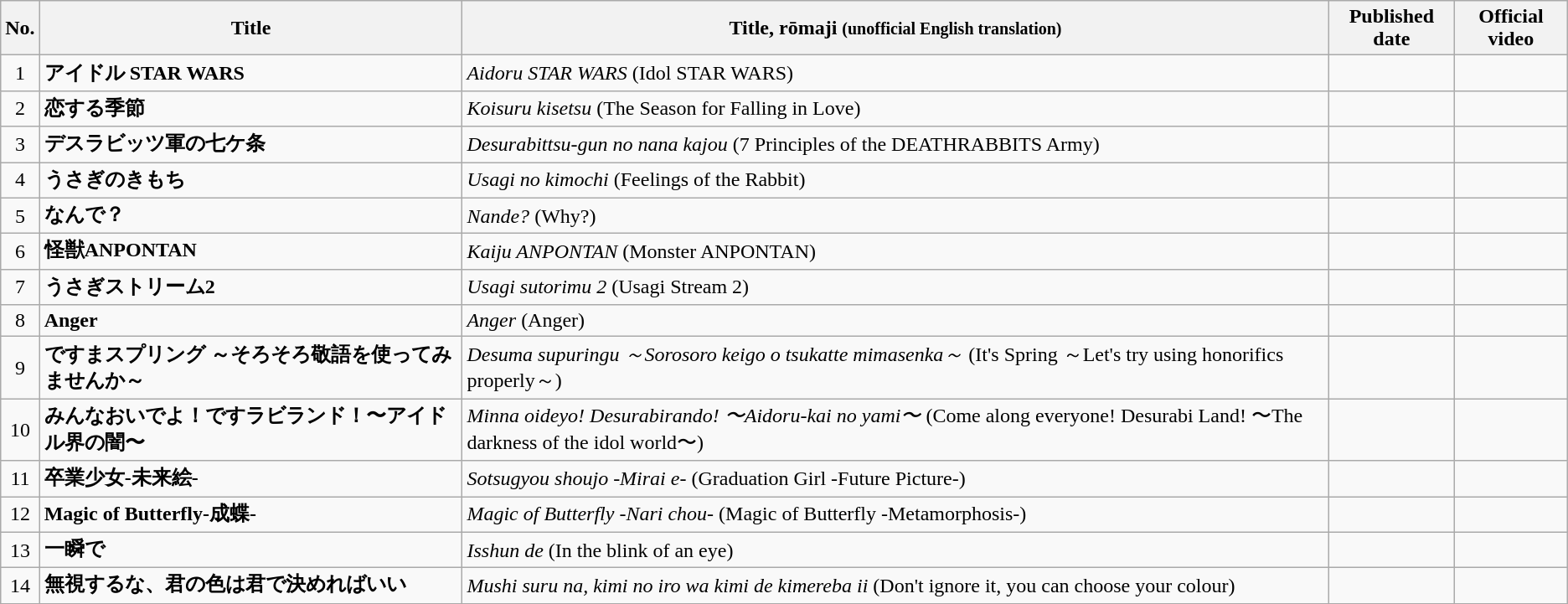<table class="wikitable" style="text-align:center">
<tr>
<th>No.</th>
<th>Title</th>
<th>Title, rōmaji <small>(unofficial English translation)</small></th>
<th>Published date</th>
<th>Official video</th>
</tr>
<tr>
<td>1</td>
<td align="left"><strong>アイドル STAR WARS</strong></td>
<td align="left"><em>Aidoru STAR WARS</em> (Idol STAR WARS)</td>
<td></td>
<td></td>
</tr>
<tr>
<td>2</td>
<td align="left"><strong>恋する季節</strong></td>
<td align="left"><em>Koisuru kisetsu</em> (The Season for Falling in Love)</td>
<td></td>
<td></td>
</tr>
<tr>
<td>3</td>
<td align="left"><strong>デスラビッツ軍の七ケ条</strong></td>
<td align="left"><em>Desurabittsu-gun no nana kajou</em> (7 Principles of the DEATHRABBITS Army)</td>
<td></td>
<td></td>
</tr>
<tr>
<td>4</td>
<td align="left"><strong>うさぎのきもち</strong></td>
<td align="left"><em>Usagi no kimochi</em> (Feelings of the Rabbit)</td>
<td></td>
<td></td>
</tr>
<tr>
<td>5</td>
<td align="left"><strong>なんで？</strong></td>
<td align="left"><em>Nande?</em> (Why?)</td>
<td></td>
<td></td>
</tr>
<tr>
<td>6</td>
<td align="left"><strong>怪獣ANPONTAN</strong></td>
<td align="left"><em>Kaiju ANPONTAN</em> (Monster ANPONTAN)</td>
<td></td>
<td></td>
</tr>
<tr>
<td>7</td>
<td align="left"><strong>うさぎストリーム2</strong></td>
<td align="left"><em>Usagi sutorimu 2</em> (Usagi Stream 2)</td>
<td></td>
<td></td>
</tr>
<tr>
<td>8</td>
<td align="left"><strong>Anger</strong></td>
<td align="left"><em>Anger</em> (Anger)</td>
<td></td>
<td></td>
</tr>
<tr>
<td>9</td>
<td align="left"><strong>ですまスプリング ～そろそろ敬語を使ってみませんか～</strong></td>
<td align="left"><em>Desuma supuringu ～Sorosoro keigo o tsukatte mimasenka～</em> (It's Spring ～Let's try using honorifics properly～)</td>
<td></td>
<td></td>
</tr>
<tr>
<td>10</td>
<td align="left"><strong>みんなおいでよ！ですラビランド！〜アイドル界の闇〜</strong></td>
<td align="left"><em>Minna oideyo! Desurabirando! 〜Aidoru-kai no yami〜</em> (Come along everyone! Desurabi Land! 〜The darkness of the idol world〜)</td>
<td></td>
<td></td>
</tr>
<tr>
<td>11</td>
<td align="left"><strong>卒業少女-未来絵-</strong></td>
<td align="left"><em>Sotsugyou shoujo -Mirai e-</em> (Graduation Girl -Future Picture-)</td>
<td></td>
<td></td>
</tr>
<tr>
<td>12</td>
<td align="left"><strong>Magic of Butterfly-成蝶-</strong></td>
<td align="left"><em>Magic of Butterfly -Nari chou-</em> (Magic of Butterfly -Metamorphosis-)</td>
<td></td>
<td></td>
</tr>
<tr>
<td>13</td>
<td align="left"><strong>一瞬で</strong></td>
<td align="left"><em>Isshun de</em> (In the blink of an eye)</td>
<td></td>
<td></td>
</tr>
<tr>
<td>14</td>
<td align="left"><strong>無視するな、君の色は君で決めればいい</strong></td>
<td align="left"><em>Mushi suru na, kimi no iro wa kimi de kimereba ii</em> (Don't ignore it, you can choose your colour)</td>
<td></td>
<td></td>
</tr>
</table>
